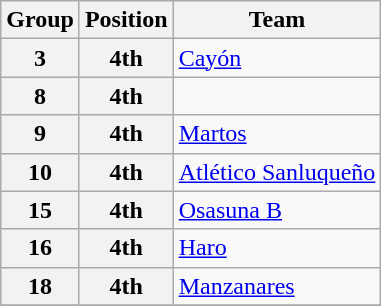<table class="wikitable">
<tr>
<th>Group</th>
<th>Position</th>
<th>Team</th>
</tr>
<tr>
<th>3</th>
<th>4th</th>
<td><a href='#'>Cayón</a></td>
</tr>
<tr>
<th>8</th>
<th>4th</th>
<td></td>
</tr>
<tr>
<th>9</th>
<th>4th</th>
<td><a href='#'>Martos</a></td>
</tr>
<tr>
<th>10</th>
<th>4th</th>
<td><a href='#'>Atlético Sanluqueño</a></td>
</tr>
<tr>
<th>15</th>
<th>4th</th>
<td><a href='#'>Osasuna B</a></td>
</tr>
<tr>
<th>16</th>
<th>4th</th>
<td><a href='#'>Haro</a></td>
</tr>
<tr>
<th>18</th>
<th>4th</th>
<td><a href='#'>Manzanares</a></td>
</tr>
<tr>
</tr>
</table>
